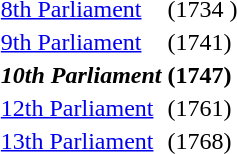<table id="toc" style="float:right">
<tr>
<td><a href='#'>8th Parliament</a></td>
<td>(1734 )</td>
</tr>
<tr>
<td><a href='#'>9th Parliament</a></td>
<td>(1741)</td>
</tr>
<tr>
<td><strong><em>10th Parliament</em></strong></td>
<td><strong>(1747)</strong></td>
</tr>
<tr>
<td><a href='#'>12th Parliament</a></td>
<td>(1761)</td>
</tr>
<tr>
<td><a href='#'>13th Parliament</a></td>
<td>(1768)</td>
</tr>
</table>
